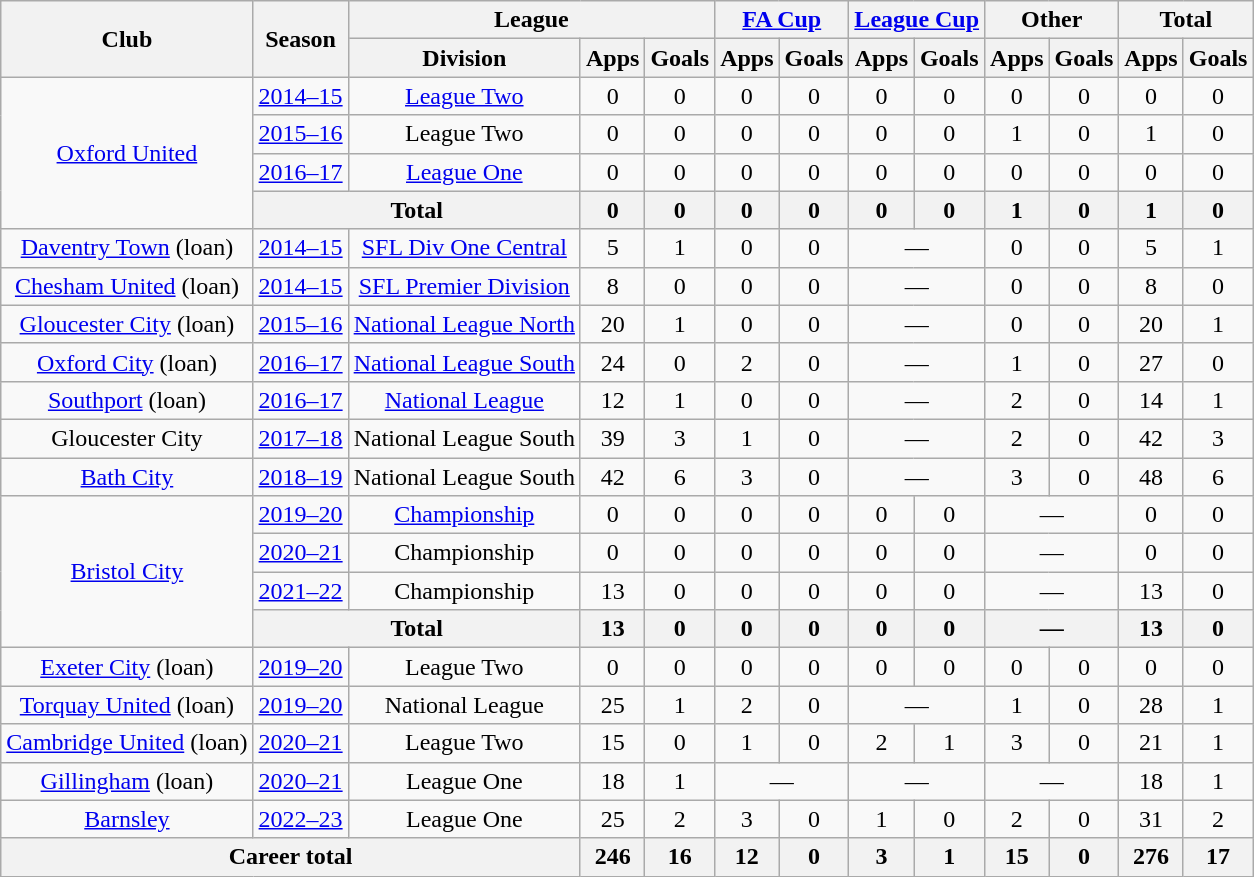<table class=wikitable style="text-align: center">
<tr>
<th rowspan=2>Club</th>
<th rowspan=2>Season</th>
<th colspan=3>League</th>
<th colspan=2><a href='#'>FA Cup</a></th>
<th colspan=2><a href='#'>League Cup</a></th>
<th colspan=2>Other</th>
<th colspan=2>Total</th>
</tr>
<tr>
<th>Division</th>
<th>Apps</th>
<th>Goals</th>
<th>Apps</th>
<th>Goals</th>
<th>Apps</th>
<th>Goals</th>
<th>Apps</th>
<th>Goals</th>
<th>Apps</th>
<th>Goals</th>
</tr>
<tr>
<td rowspan=4><a href='#'>Oxford United</a></td>
<td><a href='#'>2014–15</a></td>
<td><a href='#'>League Two</a></td>
<td>0</td>
<td>0</td>
<td>0</td>
<td>0</td>
<td>0</td>
<td>0</td>
<td>0</td>
<td>0</td>
<td>0</td>
<td>0</td>
</tr>
<tr>
<td><a href='#'>2015–16</a></td>
<td>League Two</td>
<td>0</td>
<td>0</td>
<td>0</td>
<td>0</td>
<td>0</td>
<td>0</td>
<td>1</td>
<td>0</td>
<td>1</td>
<td>0</td>
</tr>
<tr>
<td><a href='#'>2016–17</a></td>
<td><a href='#'>League One</a></td>
<td>0</td>
<td>0</td>
<td>0</td>
<td>0</td>
<td>0</td>
<td>0</td>
<td>0</td>
<td>0</td>
<td>0</td>
<td>0</td>
</tr>
<tr>
<th colspan=2>Total</th>
<th>0</th>
<th>0</th>
<th>0</th>
<th>0</th>
<th>0</th>
<th>0</th>
<th>1</th>
<th>0</th>
<th>1</th>
<th>0</th>
</tr>
<tr>
<td><a href='#'>Daventry Town</a> (loan)</td>
<td><a href='#'>2014–15</a></td>
<td><a href='#'>SFL Div One Central</a></td>
<td>5</td>
<td>1</td>
<td>0</td>
<td>0</td>
<td colspan=2>—</td>
<td>0</td>
<td>0</td>
<td>5</td>
<td>1</td>
</tr>
<tr>
<td><a href='#'>Chesham United</a> (loan)</td>
<td><a href='#'>2014–15</a></td>
<td><a href='#'>SFL Premier Division</a></td>
<td>8</td>
<td>0</td>
<td>0</td>
<td>0</td>
<td colspan=2>—</td>
<td>0</td>
<td>0</td>
<td>8</td>
<td>0</td>
</tr>
<tr>
<td><a href='#'>Gloucester City</a> (loan)</td>
<td><a href='#'>2015–16</a></td>
<td><a href='#'>National League North</a></td>
<td>20</td>
<td>1</td>
<td>0</td>
<td>0</td>
<td colspan=2>—</td>
<td>0</td>
<td>0</td>
<td>20</td>
<td>1</td>
</tr>
<tr>
<td><a href='#'>Oxford City</a> (loan)</td>
<td><a href='#'>2016–17</a></td>
<td><a href='#'>National League South</a></td>
<td>24</td>
<td>0</td>
<td>2</td>
<td>0</td>
<td colspan=2>—</td>
<td>1</td>
<td>0</td>
<td>27</td>
<td>0</td>
</tr>
<tr>
<td><a href='#'>Southport</a> (loan)</td>
<td><a href='#'>2016–17</a></td>
<td><a href='#'>National League</a></td>
<td>12</td>
<td>1</td>
<td>0</td>
<td>0</td>
<td colspan=2>—</td>
<td>2</td>
<td>0</td>
<td>14</td>
<td>1</td>
</tr>
<tr>
<td>Gloucester City</td>
<td><a href='#'>2017–18</a></td>
<td>National League South</td>
<td>39</td>
<td>3</td>
<td>1</td>
<td>0</td>
<td colspan=2>—</td>
<td>2</td>
<td>0</td>
<td>42</td>
<td>3</td>
</tr>
<tr>
<td><a href='#'>Bath City</a></td>
<td><a href='#'>2018–19</a></td>
<td>National League South</td>
<td>42</td>
<td>6</td>
<td>3</td>
<td>0</td>
<td colspan=2>—</td>
<td>3</td>
<td>0</td>
<td>48</td>
<td>6</td>
</tr>
<tr>
<td rowspan=4><a href='#'>Bristol City</a></td>
<td><a href='#'>2019–20</a></td>
<td><a href='#'>Championship</a></td>
<td>0</td>
<td>0</td>
<td>0</td>
<td>0</td>
<td>0</td>
<td>0</td>
<td colspan=2>—</td>
<td>0</td>
<td>0</td>
</tr>
<tr>
<td><a href='#'>2020–21</a></td>
<td>Championship</td>
<td>0</td>
<td>0</td>
<td>0</td>
<td>0</td>
<td>0</td>
<td>0</td>
<td colspan=2>—</td>
<td>0</td>
<td>0</td>
</tr>
<tr>
<td><a href='#'>2021–22</a></td>
<td>Championship</td>
<td>13</td>
<td>0</td>
<td>0</td>
<td>0</td>
<td>0</td>
<td>0</td>
<td colspan=2>—</td>
<td>13</td>
<td>0</td>
</tr>
<tr>
<th colspan=2>Total</th>
<th>13</th>
<th>0</th>
<th>0</th>
<th>0</th>
<th>0</th>
<th>0</th>
<th colspan=2>—</th>
<th>13</th>
<th>0</th>
</tr>
<tr>
<td><a href='#'>Exeter City</a> (loan)</td>
<td><a href='#'>2019–20</a></td>
<td>League Two</td>
<td>0</td>
<td>0</td>
<td>0</td>
<td>0</td>
<td>0</td>
<td>0</td>
<td>0</td>
<td>0</td>
<td>0</td>
<td>0</td>
</tr>
<tr>
<td><a href='#'>Torquay United</a> (loan)</td>
<td><a href='#'>2019–20</a></td>
<td>National League</td>
<td>25</td>
<td>1</td>
<td>2</td>
<td>0</td>
<td colspan=2>—</td>
<td>1</td>
<td>0</td>
<td>28</td>
<td>1</td>
</tr>
<tr>
<td><a href='#'>Cambridge United</a> (loan)</td>
<td><a href='#'>2020–21</a></td>
<td>League Two</td>
<td>15</td>
<td>0</td>
<td>1</td>
<td>0</td>
<td>2</td>
<td>1</td>
<td>3</td>
<td>0</td>
<td>21</td>
<td>1</td>
</tr>
<tr>
<td><a href='#'>Gillingham</a> (loan)</td>
<td><a href='#'>2020–21</a></td>
<td>League One</td>
<td>18</td>
<td>1</td>
<td colspan=2>—</td>
<td colspan=2>—</td>
<td colspan=2>—</td>
<td>18</td>
<td>1</td>
</tr>
<tr>
<td><a href='#'>Barnsley</a></td>
<td><a href='#'>2022–23</a></td>
<td>League One</td>
<td>25</td>
<td>2</td>
<td>3</td>
<td>0</td>
<td>1</td>
<td>0</td>
<td>2</td>
<td>0</td>
<td>31</td>
<td>2</td>
</tr>
<tr>
<th colspan="3">Career total</th>
<th>246</th>
<th>16</th>
<th>12</th>
<th>0</th>
<th>3</th>
<th>1</th>
<th>15</th>
<th>0</th>
<th>276</th>
<th>17</th>
</tr>
</table>
